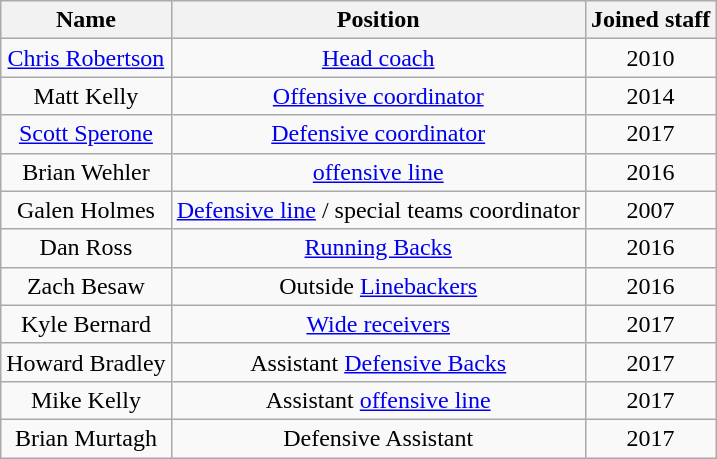<table class="wikitable">
<tr>
<th>Name</th>
<th>Position</th>
<th>Joined staff</th>
</tr>
<tr align="center">
<td><a href='#'>Chris Robertson</a></td>
<td><a href='#'>Head coach</a></td>
<td>2010</td>
</tr>
<tr align="center">
<td>Matt Kelly</td>
<td><a href='#'>Offensive coordinator</a></td>
<td>2014</td>
</tr>
<tr align="center">
<td><a href='#'>Scott Sperone</a></td>
<td><a href='#'>Defensive coordinator</a></td>
<td>2017</td>
</tr>
<tr align="center">
<td>Brian Wehler</td>
<td><a href='#'>offensive line</a></td>
<td>2016</td>
</tr>
<tr align="center">
<td>Galen Holmes</td>
<td><a href='#'>Defensive line</a> / special teams coordinator</td>
<td>2007</td>
</tr>
<tr align="center">
<td>Dan Ross</td>
<td><a href='#'>Running Backs</a></td>
<td>2016</td>
</tr>
<tr align="center">
<td>Zach Besaw</td>
<td>Outside <a href='#'>Linebackers</a></td>
<td>2016</td>
</tr>
<tr align="center">
<td>Kyle Bernard</td>
<td><a href='#'>Wide receivers</a></td>
<td>2017</td>
</tr>
<tr align="center">
<td>Howard Bradley</td>
<td>Assistant <a href='#'>Defensive Backs</a></td>
<td>2017</td>
</tr>
<tr align="center">
<td>Mike Kelly</td>
<td>Assistant <a href='#'>offensive line</a></td>
<td>2017</td>
</tr>
<tr align="center">
<td>Brian Murtagh</td>
<td>Defensive Assistant</td>
<td>2017</td>
</tr>
</table>
